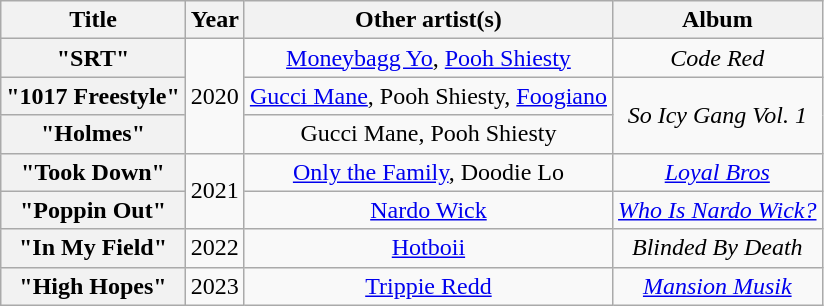<table class="wikitable plainrowheaders" style="text-align:center;">
<tr>
<th>Title</th>
<th>Year</th>
<th>Other artist(s)</th>
<th>Album</th>
</tr>
<tr>
<th scope="row">"SRT"</th>
<td rowspan="3">2020</td>
<td><a href='#'>Moneybagg Yo</a>, <a href='#'>Pooh Shiesty</a></td>
<td><em>Code Red</em></td>
</tr>
<tr>
<th scope="row">"1017 Freestyle"</th>
<td><a href='#'>Gucci Mane</a>, Pooh Shiesty, <a href='#'>Foogiano</a></td>
<td rowspan="2"><em>So Icy Gang Vol. 1</em></td>
</tr>
<tr>
<th scope="row">"Holmes"</th>
<td>Gucci Mane, Pooh Shiesty</td>
</tr>
<tr>
<th scope="row">"Took Down"</th>
<td rowspan="2">2021</td>
<td><a href='#'>Only the Family</a>, Doodie Lo</td>
<td><em><a href='#'>Loyal Bros</a></em></td>
</tr>
<tr>
<th>"Poppin Out"</th>
<td><a href='#'>Nardo Wick</a></td>
<td><em><a href='#'>Who Is Nardo Wick?</a></em></td>
</tr>
<tr>
<th scope="row">"In My Field"</th>
<td>2022</td>
<td><a href='#'>Hotboii</a></td>
<td><em>Blinded By Death</em></td>
</tr>
<tr>
<th scope="row">"High Hopes"</th>
<td>2023</td>
<td><a href='#'>Trippie Redd</a></td>
<td><em><a href='#'>Mansion Musik</a></em></td>
</tr>
</table>
